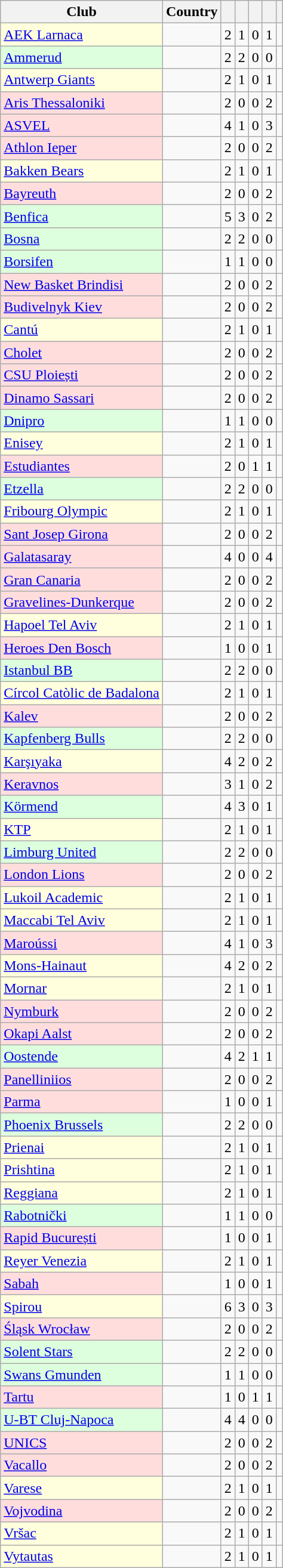<table class="wikitable sortable" style="text-align:center">
<tr>
<th>Club</th>
<th>Country</th>
<th></th>
<th></th>
<th></th>
<th></th>
<th></th>
</tr>
<tr>
<td style="background:#ffd;" align=left><a href='#'>AEK Larnaca</a></td>
<td align=left></td>
<td>2</td>
<td>1</td>
<td>0</td>
<td>1</td>
<td></td>
</tr>
<tr>
<td style="background:#dfd;" align=left><a href='#'>Ammerud</a></td>
<td align=left></td>
<td>2</td>
<td>2</td>
<td>0</td>
<td>0</td>
<td></td>
</tr>
<tr>
<td style="background:#ffd;" align=left><a href='#'>Antwerp Giants</a></td>
<td align=left></td>
<td>2</td>
<td>1</td>
<td>0</td>
<td>1</td>
<td></td>
</tr>
<tr>
<td style="background:#fdd;" align=left><a href='#'>Aris Thessaloniki</a></td>
<td align=left></td>
<td>2</td>
<td>0</td>
<td>0</td>
<td>2</td>
<td></td>
</tr>
<tr>
<td style="background:#fdd;" align=left><a href='#'>ASVEL</a></td>
<td align=left></td>
<td>4</td>
<td>1</td>
<td>0</td>
<td>3</td>
<td></td>
</tr>
<tr>
<td style="background:#fdd;" align=left><a href='#'>Athlon Ieper</a></td>
<td align=left></td>
<td>2</td>
<td>0</td>
<td>0</td>
<td>2</td>
<td></td>
</tr>
<tr>
<td style="background:#ffd;" align=left><a href='#'>Bakken Bears</a></td>
<td align=left></td>
<td>2</td>
<td>1</td>
<td>0</td>
<td>1</td>
<td></td>
</tr>
<tr>
<td style="background:#fdd;" align=left><a href='#'>Bayreuth</a></td>
<td align=left></td>
<td>2</td>
<td>0</td>
<td>0</td>
<td>2</td>
<td></td>
</tr>
<tr>
<td style="background:#dfd;" align=left><a href='#'>Benfica</a></td>
<td align=left></td>
<td>5</td>
<td>3</td>
<td>0</td>
<td>2</td>
<td></td>
</tr>
<tr>
<td style="background:#dfd;" align=left><a href='#'>Bosna</a></td>
<td align=left></td>
<td>2</td>
<td>2</td>
<td>0</td>
<td>0</td>
<td></td>
</tr>
<tr>
<td style="background:#dfd;" align=left><a href='#'>Borsifen</a></td>
<td align=left></td>
<td>1</td>
<td>1</td>
<td>0</td>
<td>0</td>
<td></td>
</tr>
<tr>
<td style="background:#fdd;" align=left><a href='#'>New Basket Brindisi</a></td>
<td align=left></td>
<td>2</td>
<td>0</td>
<td>0</td>
<td>2</td>
<td></td>
</tr>
<tr>
<td style="background:#fdd;" align=left><a href='#'>Budivelnyk Kiev</a></td>
<td align=left></td>
<td>2</td>
<td>0</td>
<td>0</td>
<td>2</td>
<td></td>
</tr>
<tr>
<td style="background:#ffd;" align=left><a href='#'>Cantú</a></td>
<td align=left></td>
<td>2</td>
<td>1</td>
<td>0</td>
<td>1</td>
<td></td>
</tr>
<tr>
<td style="background:#fdd;" align=left><a href='#'>Cholet</a></td>
<td align=left></td>
<td>2</td>
<td>0</td>
<td>0</td>
<td>2</td>
<td></td>
</tr>
<tr>
<td style="background:#fdd;" align=left><a href='#'>CSU Ploiești</a></td>
<td align=left></td>
<td>2</td>
<td>0</td>
<td>0</td>
<td>2</td>
<td></td>
</tr>
<tr>
<td style="background:#fdd;" align=left><a href='#'>Dinamo Sassari</a></td>
<td align=left></td>
<td>2</td>
<td>0</td>
<td>0</td>
<td>2</td>
<td></td>
</tr>
<tr>
<td style="background:#dfd;" align=left><a href='#'>Dnipro</a></td>
<td align=left></td>
<td>1</td>
<td>1</td>
<td>0</td>
<td>0</td>
<td></td>
</tr>
<tr>
<td style="background:#ffd;" align=left><a href='#'>Enisey</a></td>
<td align=left></td>
<td>2</td>
<td>1</td>
<td>0</td>
<td>1</td>
<td></td>
</tr>
<tr>
<td style="background:#fdd;" align=left><a href='#'>Estudiantes</a></td>
<td align=left></td>
<td>2</td>
<td>0</td>
<td>1</td>
<td>1</td>
<td></td>
</tr>
<tr>
<td style="background:#dfd;" align=left><a href='#'>Etzella</a></td>
<td align=left></td>
<td>2</td>
<td>2</td>
<td>0</td>
<td>0</td>
<td></td>
</tr>
<tr>
<td style="background:#ffd;" align=left><a href='#'>Fribourg Olympic</a></td>
<td align=left></td>
<td>2</td>
<td>1</td>
<td>0</td>
<td>1</td>
<td></td>
</tr>
<tr>
<td style="background:#fdd;" align=left><a href='#'>Sant Josep Girona</a></td>
<td align=left></td>
<td>2</td>
<td>0</td>
<td>0</td>
<td>2</td>
<td></td>
</tr>
<tr>
<td style="background:#fdd;" align=left><a href='#'>Galatasaray</a></td>
<td align=left></td>
<td>4</td>
<td>0</td>
<td>0</td>
<td>4</td>
<td></td>
</tr>
<tr>
<td style="background:#fdd;" align=left><a href='#'>Gran Canaria</a></td>
<td align=left></td>
<td>2</td>
<td>0</td>
<td>0</td>
<td>2</td>
<td></td>
</tr>
<tr>
<td style="background:#fdd;" align=left><a href='#'>Gravelines-Dunkerque</a></td>
<td align=left></td>
<td>2</td>
<td>0</td>
<td>0</td>
<td>2</td>
<td></td>
</tr>
<tr>
<td style="background:#ffd;" align=left><a href='#'>Hapoel Tel Aviv</a></td>
<td align=left></td>
<td>2</td>
<td>1</td>
<td>0</td>
<td>1</td>
<td></td>
</tr>
<tr>
<td style="background:#fdd;" align=left><a href='#'>Heroes Den Bosch</a></td>
<td align=left></td>
<td>1</td>
<td>0</td>
<td>0</td>
<td>1</td>
<td></td>
</tr>
<tr>
<td style="background:#dfd;" align=left><a href='#'>Istanbul BB</a></td>
<td align=left></td>
<td>2</td>
<td>2</td>
<td>0</td>
<td>0</td>
<td></td>
</tr>
<tr>
<td style="background:#ffd;" align=left><a href='#'>Círcol Catòlic de Badalona</a></td>
<td align=left></td>
<td>2</td>
<td>1</td>
<td>0</td>
<td>1</td>
<td></td>
</tr>
<tr>
<td style="background:#fdd;" align=left><a href='#'>Kalev</a></td>
<td align=left></td>
<td>2</td>
<td>0</td>
<td>0</td>
<td>2</td>
<td></td>
</tr>
<tr>
<td style="background:#dfd;" align=left><a href='#'>Kapfenberg Bulls</a></td>
<td align=left></td>
<td>2</td>
<td>2</td>
<td>0</td>
<td>0</td>
<td></td>
</tr>
<tr>
<td style="background:#ffd;" align=left><a href='#'>Karşıyaka</a></td>
<td align=left></td>
<td>4</td>
<td>2</td>
<td>0</td>
<td>2</td>
<td></td>
</tr>
<tr>
<td style="background:#fdd;" align=left><a href='#'>Keravnos</a></td>
<td align=left></td>
<td>3</td>
<td>1</td>
<td>0</td>
<td>2</td>
<td></td>
</tr>
<tr>
<td style="background:#dfd;" align=left><a href='#'>Körmend</a></td>
<td align=left></td>
<td>4</td>
<td>3</td>
<td>0</td>
<td>1</td>
<td></td>
</tr>
<tr>
<td style="background:#ffd;" align=left><a href='#'>KTP</a></td>
<td align=left></td>
<td>2</td>
<td>1</td>
<td>0</td>
<td>1</td>
<td></td>
</tr>
<tr>
<td style="background:#dfd;" align=left><a href='#'>Limburg United</a></td>
<td align=left></td>
<td>2</td>
<td>2</td>
<td>0</td>
<td>0</td>
<td></td>
</tr>
<tr>
<td style="background:#fdd;" align=left><a href='#'>London Lions</a></td>
<td align=left></td>
<td>2</td>
<td>0</td>
<td>0</td>
<td>2</td>
<td></td>
</tr>
<tr>
<td style="background:#ffd;" align=left><a href='#'>Lukoil Academic</a></td>
<td align=left></td>
<td>2</td>
<td>1</td>
<td>0</td>
<td>1</td>
<td></td>
</tr>
<tr>
<td style="background:#ffd;" align=left><a href='#'>Maccabi Tel Aviv</a></td>
<td align=left></td>
<td>2</td>
<td>1</td>
<td>0</td>
<td>1</td>
<td></td>
</tr>
<tr>
<td style="background:#fdd;" align=left><a href='#'>Maroússi</a></td>
<td align=left></td>
<td>4</td>
<td>1</td>
<td>0</td>
<td>3</td>
<td></td>
</tr>
<tr>
<td style="background:#ffd;" align=left><a href='#'>Mons-Hainaut</a></td>
<td align=left></td>
<td>4</td>
<td>2</td>
<td>0</td>
<td>2</td>
<td></td>
</tr>
<tr>
<td style="background:#ffd;" align=left><a href='#'>Mornar</a></td>
<td align=left></td>
<td>2</td>
<td>1</td>
<td>0</td>
<td>1</td>
<td></td>
</tr>
<tr>
<td style="background:#fdd;" align=left><a href='#'>Nymburk</a></td>
<td align=left></td>
<td>2</td>
<td>0</td>
<td>0</td>
<td>2</td>
<td></td>
</tr>
<tr>
<td style="background:#fdd;" align=left><a href='#'>Okapi Aalst</a></td>
<td align=left></td>
<td>2</td>
<td>0</td>
<td>0</td>
<td>2</td>
<td></td>
</tr>
<tr>
<td style="background:#dfd;" align=left><a href='#'>Oostende</a></td>
<td align=left></td>
<td>4</td>
<td>2</td>
<td>1</td>
<td>1</td>
<td></td>
</tr>
<tr>
<td style="background:#fdd;" align=left><a href='#'>Panelliniios</a></td>
<td align=left></td>
<td>2</td>
<td>0</td>
<td>0</td>
<td>2</td>
<td></td>
</tr>
<tr>
<td style="background:#fdd;" align=left><a href='#'>Parma</a></td>
<td align=left></td>
<td>1</td>
<td>0</td>
<td>0</td>
<td>1</td>
<td></td>
</tr>
<tr>
<td style="background:#dfd;" align=left><a href='#'>Phoenix Brussels</a></td>
<td align=left></td>
<td>2</td>
<td>2</td>
<td>0</td>
<td>0</td>
<td></td>
</tr>
<tr>
<td style="background:#ffd;" align=left><a href='#'>Prienai</a></td>
<td align=left></td>
<td>2</td>
<td>1</td>
<td>0</td>
<td>1</td>
<td></td>
</tr>
<tr>
<td style="background:#ffd;" align=left><a href='#'>Prishtina</a></td>
<td align=left></td>
<td>2</td>
<td>1</td>
<td>0</td>
<td>1</td>
<td></td>
</tr>
<tr>
<td style="background:#ffd;" align=left><a href='#'>Reggiana</a></td>
<td align=left></td>
<td>2</td>
<td>1</td>
<td>0</td>
<td>1</td>
<td></td>
</tr>
<tr>
<td style="background:#dfd;" align=left><a href='#'>Rabotnički</a></td>
<td align=left></td>
<td>1</td>
<td>1</td>
<td>0</td>
<td>0</td>
<td></td>
</tr>
<tr>
<td style="background:#fdd;" align=left><a href='#'>Rapid București</a></td>
<td align=left></td>
<td>1</td>
<td>0</td>
<td>0</td>
<td>1</td>
<td></td>
</tr>
<tr>
<td style="background:#ffd;" align=left><a href='#'>Reyer Venezia</a></td>
<td align=left></td>
<td>2</td>
<td>1</td>
<td>0</td>
<td>1</td>
<td></td>
</tr>
<tr>
<td style="background:#fdd;" align=left><a href='#'>Sabah</a></td>
<td align=left></td>
<td>1</td>
<td>0</td>
<td>0</td>
<td>1</td>
<td></td>
</tr>
<tr>
<td style="background:#ffd;" align=left><a href='#'>Spirou</a></td>
<td align=left></td>
<td>6</td>
<td>3</td>
<td>0</td>
<td>3</td>
<td></td>
</tr>
<tr>
<td style="background:#fdd;" align=left><a href='#'>Śląsk Wrocław</a></td>
<td align=left></td>
<td>2</td>
<td>0</td>
<td>0</td>
<td>2</td>
<td></td>
</tr>
<tr>
<td style="background:#dfd;" align=left><a href='#'>Solent Stars</a></td>
<td align=left></td>
<td>2</td>
<td>2</td>
<td>0</td>
<td>0</td>
<td></td>
</tr>
<tr>
<td style="background:#dfd;" align=left><a href='#'>Swans Gmunden</a></td>
<td align=left></td>
<td>1</td>
<td>1</td>
<td>0</td>
<td>0</td>
<td></td>
</tr>
<tr>
<td style="background:#fdd;" align=left><a href='#'>Tartu</a></td>
<td align=left></td>
<td>1</td>
<td>0</td>
<td>1</td>
<td>1</td>
<td></td>
</tr>
<tr>
<td style="background:#dfd;" align=left><a href='#'>U-BT Cluj-Napoca</a></td>
<td align=left></td>
<td>4</td>
<td>4</td>
<td>0</td>
<td>0</td>
<td></td>
</tr>
<tr>
<td style="background:#fdd;" align=left><a href='#'>UNICS</a></td>
<td align=left></td>
<td>2</td>
<td>0</td>
<td>0</td>
<td>2</td>
<td></td>
</tr>
<tr>
<td style="background:#fdd;" align=left><a href='#'>Vacallo</a></td>
<td align=left></td>
<td>2</td>
<td>0</td>
<td>0</td>
<td>2</td>
<td></td>
</tr>
<tr>
<td style="background:#ffd;" align=left><a href='#'>Varese</a></td>
<td align=left></td>
<td>2</td>
<td>1</td>
<td>0</td>
<td>1</td>
<td></td>
</tr>
<tr>
<td style="background:#fdd;" align=left><a href='#'>Vojvodina</a></td>
<td align=left></td>
<td>2</td>
<td>0</td>
<td>0</td>
<td>2</td>
<td></td>
</tr>
<tr>
<td style="background:#ffd;" align=left><a href='#'>Vršac</a></td>
<td align=left></td>
<td>2</td>
<td>1</td>
<td>0</td>
<td>1</td>
<td></td>
</tr>
<tr>
<td style="background:#ffd;" align=left><a href='#'>Vytautas</a></td>
<td align=left></td>
<td>2</td>
<td>1</td>
<td>0</td>
<td>1</td>
<td></td>
</tr>
</table>
